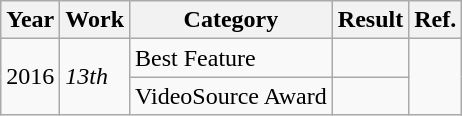<table class="wikitable">
<tr>
<th>Year</th>
<th>Work</th>
<th>Category</th>
<th>Result</th>
<th>Ref.</th>
</tr>
<tr>
<td rowspan="2">2016</td>
<td rowspan="2"><em>13th</em></td>
<td>Best Feature</td>
<td></td>
<td rowspan="2"></td>
</tr>
<tr>
<td>VideoSource Award</td>
<td></td>
</tr>
</table>
